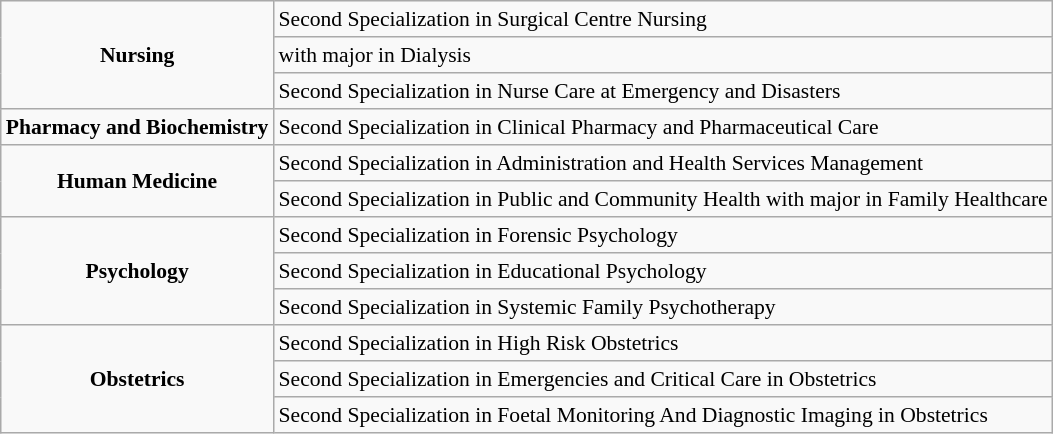<table class="wikitable" align="center" style="font-size:90%;border:0px;text-align:left;line-height:120%">
<tr>
<td rowspan="3" style="text-align: center; font-weight: bold;">Nursing</td>
<td>Second Specialization in Surgical Centre Nursing</td>
</tr>
<tr>
<td>with major in Dialysis</td>
</tr>
<tr>
<td>Second Specialization in Nurse Care at Emergency and Disasters</td>
</tr>
<tr>
<td rowspan="1" style="text-align: center; font-weight: bold;">Pharmacy and Biochemistry</td>
<td>Second Specialization in Clinical Pharmacy and  Pharmaceutical Care</td>
</tr>
<tr>
<td rowspan="2" style="text-align: center; font-weight: bold;">Human Medicine</td>
<td>Second Specialization in Administration and Health Services Management</td>
</tr>
<tr>
<td>Second Specialization in Public and Community Health with major in Family Healthcare</td>
</tr>
<tr>
<td rowspan="3" style="text-align: center; font-weight: bold;">Psychology</td>
<td>Second Specialization in Forensic Psychology</td>
</tr>
<tr>
<td>Second Specialization in Educational Psychology</td>
</tr>
<tr>
<td>Second Specialization in Systemic Family Psychotherapy</td>
</tr>
<tr>
<td rowspan="3" style="text-align: center; font-weight: bold;">Obstetrics</td>
<td>Second Specialization in High Risk Obstetrics</td>
</tr>
<tr>
<td>Second Specialization in  Emergencies and Critical Care in Obstetrics</td>
</tr>
<tr>
<td>Second Specialization in Foetal Monitoring And Diagnostic Imaging in Obstetrics</td>
</tr>
<tr>
</tr>
</table>
